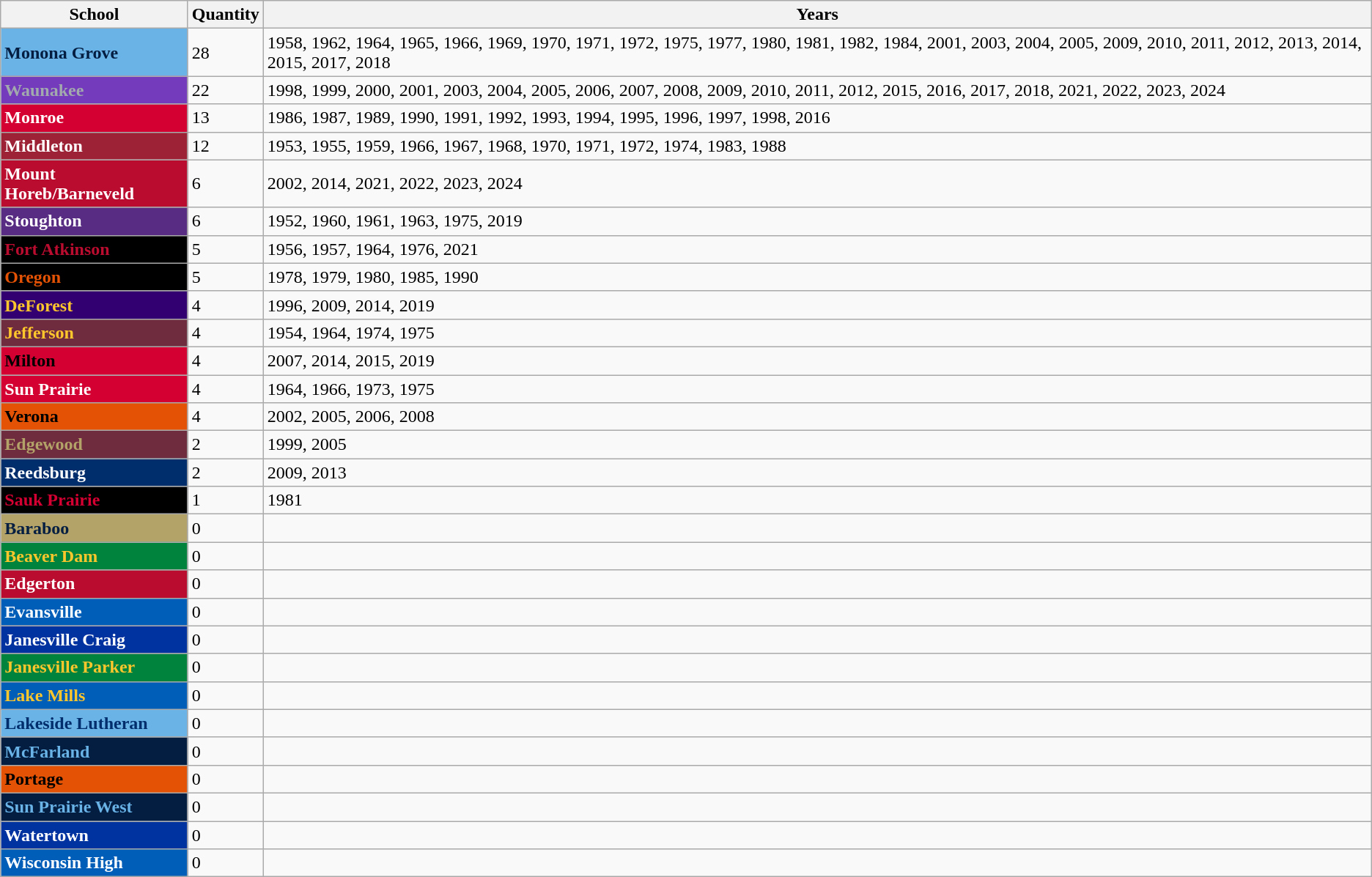<table class="wikitable">
<tr>
<th>School</th>
<th>Quantity</th>
<th>Years</th>
</tr>
<tr>
<td style="background: #69b3e7; color: #041e42"><strong>Monona Grove</strong></td>
<td>28</td>
<td>1958, 1962, 1964, 1965, 1966, 1969, 1970, 1971, 1972, 1975, 1977, 1980, 1981, 1982, 1984, 2001, 2003, 2004, 2005, 2009, 2010, 2011, 2012, 2013, 2014, 2015, 2017, 2018</td>
</tr>
<tr>
<td style="background: #753bbd; color: #a2aaad"><strong>Waunakee</strong></td>
<td>22</td>
<td>1998, 1999, 2000, 2001, 2003, 2004, 2005, 2006, 2007, 2008, 2009, 2010, 2011, 2012, 2015, 2016, 2017, 2018, 2021, 2022, 2023, 2024</td>
</tr>
<tr>
<td style="background: #d50032; color: white"><strong>Monroe</strong></td>
<td>13</td>
<td>1986, 1987, 1989, 1990, 1991, 1992, 1993, 1994, 1995, 1996, 1997, 1998, 2016</td>
</tr>
<tr>
<td style="background: #9d2235; color: white"><strong>Middleton</strong></td>
<td>12</td>
<td>1953, 1955, 1959, 1966, 1967, 1968, 1970, 1971, 1972, 1974, 1983, 1988</td>
</tr>
<tr>
<td style="background: #ba0c2f; color: white"><strong>Mount Horeb/Barneveld</strong></td>
<td>6</td>
<td>2002, 2014, 2021, 2022, 2023, 2024</td>
</tr>
<tr>
<td style="background: #582c83; color: white"><strong>Stoughton</strong></td>
<td>6</td>
<td>1952, 1960, 1961, 1963, 1975, 2019</td>
</tr>
<tr>
<td style="background: black; color: #ba0c2f"><strong>Fort Atkinson</strong></td>
<td>5</td>
<td>1956, 1957, 1964, 1976, 2021</td>
</tr>
<tr>
<td style="background: black; color: #e35205"><strong>Oregon</strong></td>
<td>5</td>
<td>1978, 1979, 1980, 1985, 1990</td>
</tr>
<tr>
<td style="background: #330072; color: #ffc72c"><strong>DeForest</strong></td>
<td>4</td>
<td>1996, 2009, 2014, 2019</td>
</tr>
<tr>
<td style="background: #6f2c3f; color: #ffc72c"><strong>Jefferson</strong></td>
<td>4</td>
<td>1954, 1964, 1974, 1975</td>
</tr>
<tr>
<td style="background: #d50032; color: black"><strong>Milton</strong></td>
<td>4</td>
<td>2007, 2014, 2015, 2019</td>
</tr>
<tr>
<td style="background: #d50032; color: white"><strong>Sun Prairie</strong></td>
<td>4</td>
<td>1964, 1966, 1973, 1975</td>
</tr>
<tr>
<td style="background: #e35205; color: black"><strong>Verona</strong></td>
<td>4</td>
<td>2002, 2005, 2006, 2008</td>
</tr>
<tr>
<td style="background: #6f2c3f; color: #b3a369"><strong>Edgewood</strong></td>
<td>2</td>
<td>1999, 2005</td>
</tr>
<tr>
<td style="background: #002d6c; color: white"><strong>Reedsburg</strong></td>
<td>2</td>
<td>2009, 2013</td>
</tr>
<tr>
<td style="background: black; color: #d50032"><strong>Sauk Prairie</strong></td>
<td>1</td>
<td>1981</td>
</tr>
<tr>
<td style="background: #b3a369; color: #041e42"><strong>Baraboo</strong></td>
<td>0</td>
<td></td>
</tr>
<tr>
<td style="background: #00843d; color: #ffc72c"><strong>Beaver Dam</strong></td>
<td>0</td>
<td></td>
</tr>
<tr>
<td style="background: #ba0c2f; color: white"><strong>Edgerton</strong></td>
<td>0</td>
<td></td>
</tr>
<tr>
<td style="background: #005eb8; color: white"><strong>Evansville</strong></td>
<td>0</td>
<td></td>
</tr>
<tr>
<td style="background: #0032a0; color: white"><strong>Janesville Craig</strong></td>
<td>0</td>
<td></td>
</tr>
<tr>
<td style="background: #00843d; color: #ffc72c"><strong>Janesville Parker</strong></td>
<td>0</td>
<td></td>
</tr>
<tr>
<td style="background: #005eb8; color: #ffc72c"><strong>Lake Mills</strong></td>
<td>0</td>
<td></td>
</tr>
<tr>
<td style="background: #69b3e7; color: #002d6c"><strong>Lakeside Lutheran</strong></td>
<td>0</td>
<td></td>
</tr>
<tr>
<td style="background: #041e42; color: #69b3e7"><strong>McFarland</strong></td>
<td>0</td>
<td></td>
</tr>
<tr>
<td style="background: #e35205; color: black"><strong>Portage</strong></td>
<td>0</td>
<td></td>
</tr>
<tr>
<td style="background: #041e42; color: #69b3e7"><strong>Sun Prairie West</strong></td>
<td>0</td>
<td></td>
</tr>
<tr>
<td style="background: #0032a0; color: white"><strong>Watertown</strong></td>
<td>0</td>
<td></td>
</tr>
<tr>
<td style="background: #005eb8; color: white"><strong>Wisconsin High</strong></td>
<td>0</td>
<td></td>
</tr>
</table>
